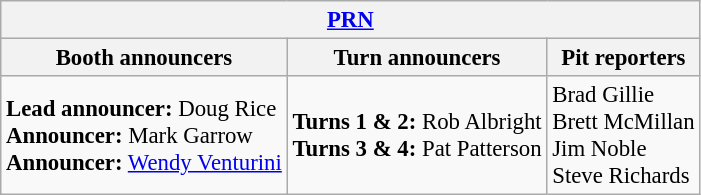<table class="wikitable" style="font-size: 95%;">
<tr>
<th colspan="3"><a href='#'>PRN</a></th>
</tr>
<tr>
<th>Booth announcers</th>
<th>Turn announcers</th>
<th>Pit reporters</th>
</tr>
<tr>
<td><strong>Lead announcer:</strong> Doug Rice<br><strong>Announcer:</strong> Mark Garrow<br><strong>Announcer:</strong> <a href='#'>Wendy Venturini</a></td>
<td><strong>Turns 1 & 2:</strong> Rob Albright<br><strong>Turns 3 & 4:</strong> Pat Patterson</td>
<td>Brad Gillie<br>Brett McMillan<br>Jim Noble<br>Steve Richards</td>
</tr>
</table>
